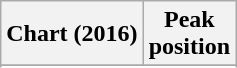<table class="wikitable sortable plainrowheaders" style="text-align:center">
<tr>
<th scope="col">Chart (2016)</th>
<th scope="col">Peak<br> position</th>
</tr>
<tr>
</tr>
<tr>
</tr>
<tr>
</tr>
<tr>
</tr>
<tr>
</tr>
<tr>
</tr>
<tr>
</tr>
<tr>
</tr>
<tr>
</tr>
<tr>
</tr>
<tr>
</tr>
<tr>
</tr>
<tr>
</tr>
<tr>
</tr>
<tr>
</tr>
<tr>
</tr>
<tr>
</tr>
</table>
